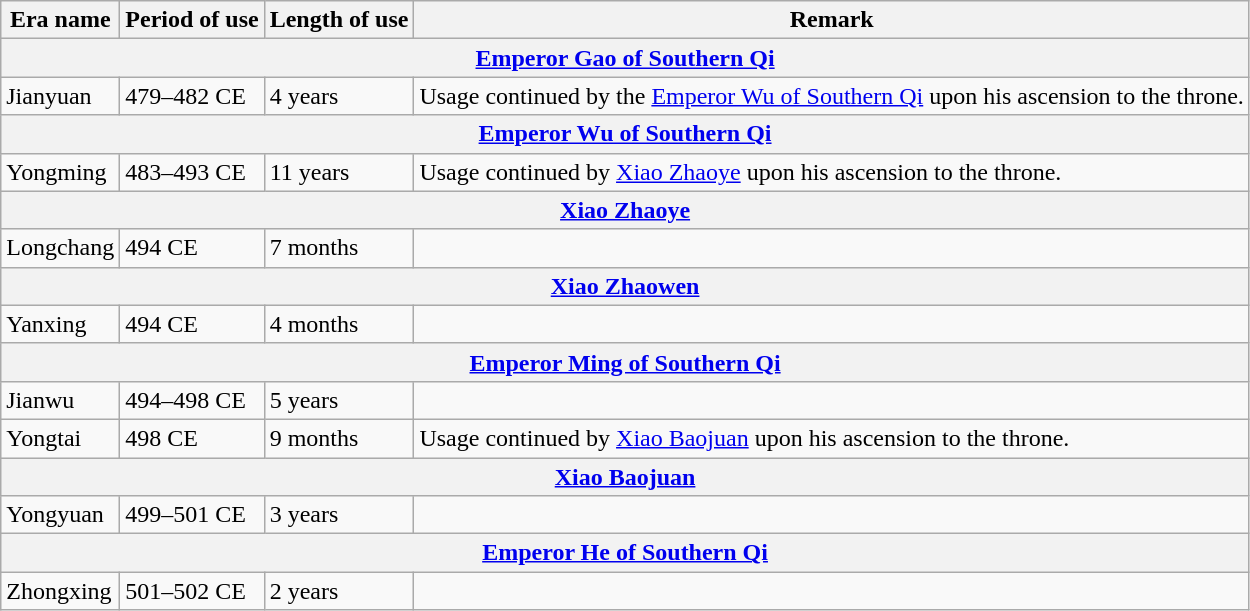<table class="wikitable">
<tr>
<th>Era name</th>
<th>Period of use</th>
<th>Length of use</th>
<th>Remark</th>
</tr>
<tr>
<th colspan="4"><a href='#'>Emperor Gao of Southern Qi</a><br></th>
</tr>
<tr>
<td>Jianyuan<br></td>
<td>479–482 CE</td>
<td>4 years</td>
<td>Usage continued by the <a href='#'>Emperor Wu of Southern Qi</a> upon his ascension to the throne.</td>
</tr>
<tr>
<th colspan="4"><a href='#'>Emperor Wu of Southern Qi</a><br></th>
</tr>
<tr>
<td>Yongming<br></td>
<td>483–493 CE</td>
<td>11 years</td>
<td>Usage continued by <a href='#'>Xiao Zhaoye</a> upon his ascension to the throne.</td>
</tr>
<tr>
<th colspan="4"><a href='#'>Xiao Zhaoye</a><br></th>
</tr>
<tr>
<td>Longchang<br></td>
<td>494 CE</td>
<td>7 months</td>
<td></td>
</tr>
<tr>
<th colspan="4"><a href='#'>Xiao Zhaowen</a><br></th>
</tr>
<tr>
<td>Yanxing<br></td>
<td>494 CE</td>
<td>4 months</td>
<td></td>
</tr>
<tr>
<th colspan="4"><a href='#'>Emperor Ming of Southern Qi</a><br></th>
</tr>
<tr>
<td>Jianwu<br></td>
<td>494–498 CE</td>
<td>5 years</td>
<td></td>
</tr>
<tr>
<td>Yongtai<br></td>
<td>498 CE</td>
<td>9 months</td>
<td>Usage continued by <a href='#'>Xiao Baojuan</a> upon his ascension to the throne.</td>
</tr>
<tr>
<th colspan="4"><a href='#'>Xiao Baojuan</a><br></th>
</tr>
<tr>
<td>Yongyuan<br></td>
<td>499–501 CE</td>
<td>3 years</td>
<td></td>
</tr>
<tr>
<th colspan="4"><a href='#'>Emperor He of Southern Qi</a><br></th>
</tr>
<tr>
<td>Zhongxing<br></td>
<td>501–502 CE</td>
<td>2 years</td>
<td></td>
</tr>
</table>
